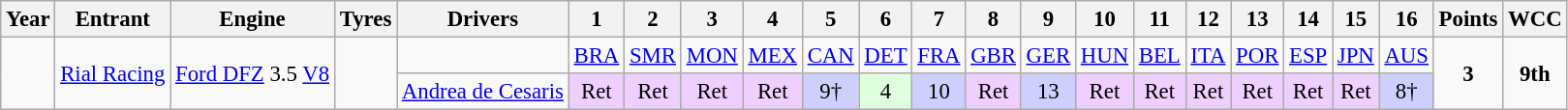<table class="wikitable" style="text-align:center; font-size:95%">
<tr>
<th>Year</th>
<th>Entrant</th>
<th>Engine</th>
<th>Tyres</th>
<th>Drivers</th>
<th>1</th>
<th>2</th>
<th>3</th>
<th>4</th>
<th>5</th>
<th>6</th>
<th>7</th>
<th>8</th>
<th>9</th>
<th>10</th>
<th>11</th>
<th>12</th>
<th>13</th>
<th>14</th>
<th>15</th>
<th>16</th>
<th>Points</th>
<th>WCC</th>
</tr>
<tr>
<td rowspan="2"></td>
<td rowspan="2"><a href='#'>Rial Racing</a></td>
<td rowspan="2"><a href='#'>Ford DFZ</a> 3.5 <a href='#'>V8</a></td>
<td rowspan="2"></td>
<td></td>
<td><a href='#'>BRA</a></td>
<td><a href='#'>SMR</a></td>
<td><a href='#'>MON</a></td>
<td><a href='#'>MEX</a></td>
<td><a href='#'>CAN</a></td>
<td><a href='#'>DET</a></td>
<td><a href='#'>FRA</a></td>
<td><a href='#'>GBR</a></td>
<td><a href='#'>GER</a></td>
<td><a href='#'>HUN</a></td>
<td><a href='#'>BEL</a></td>
<td><a href='#'>ITA</a></td>
<td><a href='#'>POR</a></td>
<td><a href='#'>ESP</a></td>
<td><a href='#'>JPN</a></td>
<td><a href='#'>AUS</a></td>
<td rowspan="2"><strong>3</strong></td>
<td rowspan="2"><strong>9th</strong></td>
</tr>
<tr>
<td><a href='#'>Andrea de Cesaris</a></td>
<td style="background:#efcfff;">Ret</td>
<td style="background:#efcfff;">Ret</td>
<td style="background:#efcfff;">Ret</td>
<td style="background:#efcfff;">Ret</td>
<td style="background:#cfcfff;">9†</td>
<td style="background:#dfffdf;">4</td>
<td style="background:#cfcfff;">10</td>
<td style="background:#efcfff;">Ret</td>
<td style="background:#cfcfff;">13</td>
<td style="background:#efcfff;">Ret</td>
<td style="background:#efcfff;">Ret</td>
<td style="background:#efcfff;">Ret</td>
<td style="background:#efcfff;">Ret</td>
<td style="background:#efcfff;">Ret</td>
<td style="background:#efcfff;">Ret</td>
<td style="background:#cfcfff;">8†</td>
</tr>
</table>
